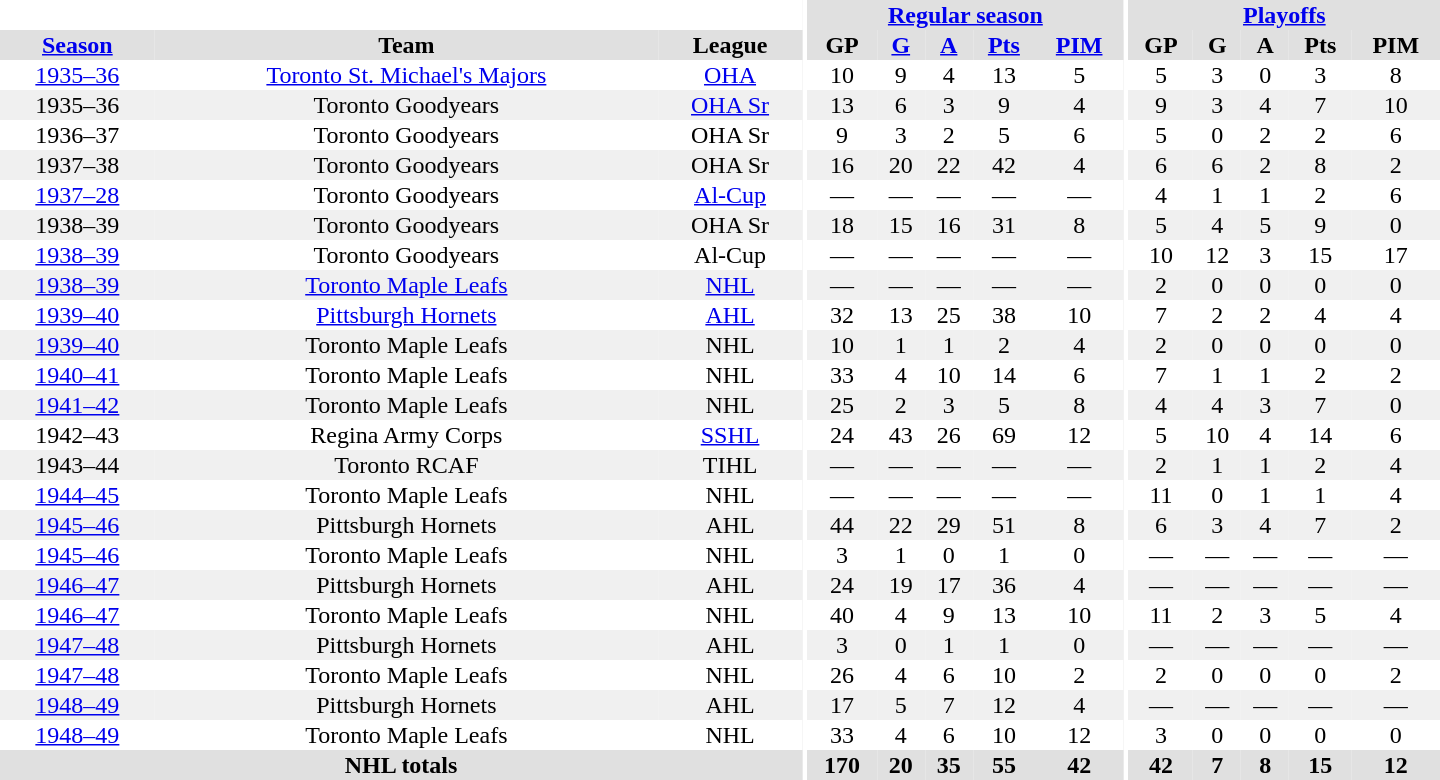<table border="0" cellpadding="1" cellspacing="0" style="text-align:center; width:60em">
<tr bgcolor="#e0e0e0">
<th colspan="3" bgcolor="#ffffff"></th>
<th rowspan="100" bgcolor="#ffffff"></th>
<th colspan="5"><a href='#'>Regular season</a></th>
<th rowspan="100" bgcolor="#ffffff"></th>
<th colspan="5"><a href='#'>Playoffs</a></th>
</tr>
<tr bgcolor="#e0e0e0">
<th><a href='#'>Season</a></th>
<th>Team</th>
<th>League</th>
<th>GP</th>
<th><a href='#'>G</a></th>
<th><a href='#'>A</a></th>
<th><a href='#'>Pts</a></th>
<th><a href='#'>PIM</a></th>
<th>GP</th>
<th>G</th>
<th>A</th>
<th>Pts</th>
<th>PIM</th>
</tr>
<tr>
<td><a href='#'>1935–36</a></td>
<td><a href='#'>Toronto St. Michael's Majors</a></td>
<td><a href='#'>OHA</a></td>
<td>10</td>
<td>9</td>
<td>4</td>
<td>13</td>
<td>5</td>
<td>5</td>
<td>3</td>
<td>0</td>
<td>3</td>
<td>8</td>
</tr>
<tr bgcolor="#f0f0f0">
<td>1935–36</td>
<td>Toronto Goodyears</td>
<td><a href='#'>OHA Sr</a></td>
<td>13</td>
<td>6</td>
<td>3</td>
<td>9</td>
<td>4</td>
<td>9</td>
<td>3</td>
<td>4</td>
<td>7</td>
<td>10</td>
</tr>
<tr>
<td>1936–37</td>
<td>Toronto Goodyears</td>
<td>OHA Sr</td>
<td>9</td>
<td>3</td>
<td>2</td>
<td>5</td>
<td>6</td>
<td>5</td>
<td>0</td>
<td>2</td>
<td>2</td>
<td>6</td>
</tr>
<tr bgcolor="#f0f0f0">
<td>1937–38</td>
<td>Toronto Goodyears</td>
<td>OHA Sr</td>
<td>16</td>
<td>20</td>
<td>22</td>
<td>42</td>
<td>4</td>
<td>6</td>
<td>6</td>
<td>2</td>
<td>8</td>
<td>2</td>
</tr>
<tr>
<td><a href='#'>1937–28</a></td>
<td>Toronto Goodyears</td>
<td><a href='#'>Al-Cup</a></td>
<td>—</td>
<td>—</td>
<td>—</td>
<td>—</td>
<td>—</td>
<td>4</td>
<td>1</td>
<td>1</td>
<td>2</td>
<td>6</td>
</tr>
<tr bgcolor="#f0f0f0">
<td>1938–39</td>
<td>Toronto Goodyears</td>
<td>OHA Sr</td>
<td>18</td>
<td>15</td>
<td>16</td>
<td>31</td>
<td>8</td>
<td>5</td>
<td>4</td>
<td>5</td>
<td>9</td>
<td>0</td>
</tr>
<tr>
<td><a href='#'>1938–39</a></td>
<td>Toronto Goodyears</td>
<td>Al-Cup</td>
<td>—</td>
<td>—</td>
<td>—</td>
<td>—</td>
<td>—</td>
<td>10</td>
<td>12</td>
<td>3</td>
<td>15</td>
<td>17</td>
</tr>
<tr bgcolor="#f0f0f0">
<td><a href='#'>1938–39</a></td>
<td><a href='#'>Toronto Maple Leafs</a></td>
<td><a href='#'>NHL</a></td>
<td>—</td>
<td>—</td>
<td>—</td>
<td>—</td>
<td>—</td>
<td>2</td>
<td>0</td>
<td>0</td>
<td>0</td>
<td>0</td>
</tr>
<tr>
<td><a href='#'>1939–40</a></td>
<td><a href='#'>Pittsburgh Hornets</a></td>
<td><a href='#'>AHL</a></td>
<td>32</td>
<td>13</td>
<td>25</td>
<td>38</td>
<td>10</td>
<td>7</td>
<td>2</td>
<td>2</td>
<td>4</td>
<td>4</td>
</tr>
<tr bgcolor="#f0f0f0">
<td><a href='#'>1939–40</a></td>
<td>Toronto Maple Leafs</td>
<td>NHL</td>
<td>10</td>
<td>1</td>
<td>1</td>
<td>2</td>
<td>4</td>
<td>2</td>
<td>0</td>
<td>0</td>
<td>0</td>
<td>0</td>
</tr>
<tr>
<td><a href='#'>1940–41</a></td>
<td>Toronto Maple Leafs</td>
<td>NHL</td>
<td>33</td>
<td>4</td>
<td>10</td>
<td>14</td>
<td>6</td>
<td>7</td>
<td>1</td>
<td>1</td>
<td>2</td>
<td>2</td>
</tr>
<tr bgcolor="#f0f0f0">
<td><a href='#'>1941–42</a></td>
<td>Toronto Maple Leafs</td>
<td>NHL</td>
<td>25</td>
<td>2</td>
<td>3</td>
<td>5</td>
<td>8</td>
<td>4</td>
<td>4</td>
<td>3</td>
<td>7</td>
<td>0</td>
</tr>
<tr>
<td>1942–43</td>
<td>Regina Army Corps</td>
<td><a href='#'>SSHL</a></td>
<td>24</td>
<td>43</td>
<td>26</td>
<td>69</td>
<td>12</td>
<td>5</td>
<td>10</td>
<td>4</td>
<td>14</td>
<td>6</td>
</tr>
<tr bgcolor="#f0f0f0">
<td>1943–44</td>
<td>Toronto RCAF</td>
<td>TIHL</td>
<td>—</td>
<td>—</td>
<td>—</td>
<td>—</td>
<td>—</td>
<td>2</td>
<td>1</td>
<td>1</td>
<td>2</td>
<td>4</td>
</tr>
<tr>
<td><a href='#'>1944–45</a></td>
<td>Toronto Maple Leafs</td>
<td>NHL</td>
<td>—</td>
<td>—</td>
<td>—</td>
<td>—</td>
<td>—</td>
<td>11</td>
<td>0</td>
<td>1</td>
<td>1</td>
<td>4</td>
</tr>
<tr bgcolor="#f0f0f0">
<td><a href='#'>1945–46</a></td>
<td>Pittsburgh Hornets</td>
<td>AHL</td>
<td>44</td>
<td>22</td>
<td>29</td>
<td>51</td>
<td>8</td>
<td>6</td>
<td>3</td>
<td>4</td>
<td>7</td>
<td>2</td>
</tr>
<tr>
<td><a href='#'>1945–46</a></td>
<td>Toronto Maple Leafs</td>
<td>NHL</td>
<td>3</td>
<td>1</td>
<td>0</td>
<td>1</td>
<td>0</td>
<td>—</td>
<td>—</td>
<td>—</td>
<td>—</td>
<td>—</td>
</tr>
<tr bgcolor="#f0f0f0">
<td><a href='#'>1946–47</a></td>
<td>Pittsburgh Hornets</td>
<td>AHL</td>
<td>24</td>
<td>19</td>
<td>17</td>
<td>36</td>
<td>4</td>
<td>—</td>
<td>—</td>
<td>—</td>
<td>—</td>
<td>—</td>
</tr>
<tr>
<td><a href='#'>1946–47</a></td>
<td>Toronto Maple Leafs</td>
<td>NHL</td>
<td>40</td>
<td>4</td>
<td>9</td>
<td>13</td>
<td>10</td>
<td>11</td>
<td>2</td>
<td>3</td>
<td>5</td>
<td>4</td>
</tr>
<tr bgcolor="#f0f0f0">
<td><a href='#'>1947–48</a></td>
<td>Pittsburgh Hornets</td>
<td>AHL</td>
<td>3</td>
<td>0</td>
<td>1</td>
<td>1</td>
<td>0</td>
<td>—</td>
<td>—</td>
<td>—</td>
<td>—</td>
<td>—</td>
</tr>
<tr>
<td><a href='#'>1947–48</a></td>
<td>Toronto Maple Leafs</td>
<td>NHL</td>
<td>26</td>
<td>4</td>
<td>6</td>
<td>10</td>
<td>2</td>
<td>2</td>
<td>0</td>
<td>0</td>
<td>0</td>
<td>2</td>
</tr>
<tr bgcolor="#f0f0f0">
<td><a href='#'>1948–49</a></td>
<td>Pittsburgh Hornets</td>
<td>AHL</td>
<td>17</td>
<td>5</td>
<td>7</td>
<td>12</td>
<td>4</td>
<td>—</td>
<td>—</td>
<td>—</td>
<td>—</td>
<td>—</td>
</tr>
<tr>
<td><a href='#'>1948–49</a></td>
<td>Toronto Maple Leafs</td>
<td>NHL</td>
<td>33</td>
<td>4</td>
<td>6</td>
<td>10</td>
<td>12</td>
<td>3</td>
<td>0</td>
<td>0</td>
<td>0</td>
<td>0</td>
</tr>
<tr bgcolor="#e0e0e0">
<th colspan="3">NHL totals</th>
<th>170</th>
<th>20</th>
<th>35</th>
<th>55</th>
<th>42</th>
<th>42</th>
<th>7</th>
<th>8</th>
<th>15</th>
<th>12</th>
</tr>
</table>
